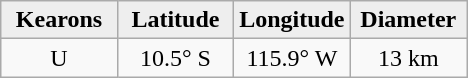<table class="wikitable">
<tr>
<th width="25%" style="background:#eeeeee;">Kearons</th>
<th width="25%" style="background:#eeeeee;">Latitude</th>
<th width="25%" style="background:#eeeeee;">Longitude</th>
<th width="25%" style="background:#eeeeee;">Diameter</th>
</tr>
<tr>
<td align="center">U</td>
<td align="center">10.5° S</td>
<td align="center">115.9° W</td>
<td align="center">13 km</td>
</tr>
</table>
